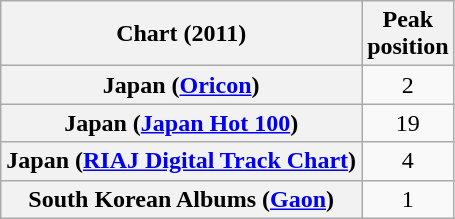<table class="wikitable plainrowheaders sortable" style="text-align:center;">
<tr>
<th>Chart (2011)</th>
<th>Peak<br>position</th>
</tr>
<tr>
<th scope="row">Japan (<a href='#'>Oricon</a>)</th>
<td>2</td>
</tr>
<tr>
<th scope="row">Japan (<a href='#'>Japan Hot 100</a>)</th>
<td>19</td>
</tr>
<tr>
<th scope="row">Japan (<a href='#'>RIAJ Digital Track Chart</a>)</th>
<td>4</td>
</tr>
<tr>
<th scope="row">South Korean Albums (<a href='#'>Gaon</a>)<br></th>
<td>1</td>
</tr>
</table>
